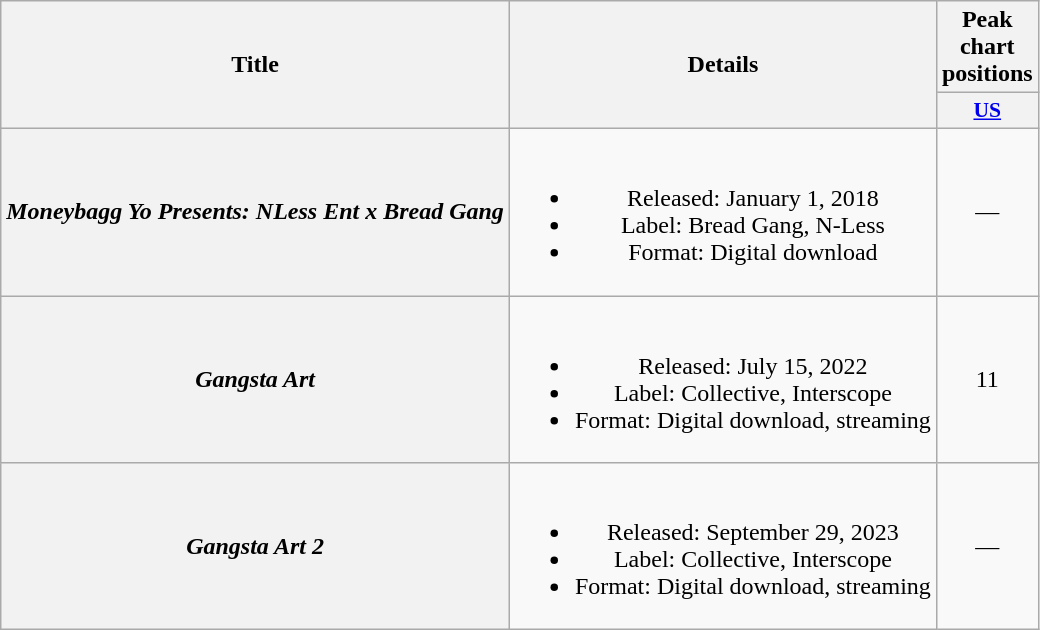<table class="wikitable plainrowheaders" style="text-align:center;">
<tr>
<th rowspan="2">Title</th>
<th rowspan="2">Details</th>
<th>Peak chart positions</th>
</tr>
<tr>
<th scope="col" style="width:3em;font-size:90%;"><a href='#'>US</a></th>
</tr>
<tr>
<th scope="row"><em>Moneybagg Yo Presents: NLess Ent x Bread Gang</em><br></th>
<td><br><ul><li>Released: January 1, 2018</li><li>Label: Bread Gang, N-Less</li><li>Format: Digital download</li></ul></td>
<td>—</td>
</tr>
<tr>
<th scope="row"><em>Gangsta Art</em><br></th>
<td><br><ul><li>Released: July 15, 2022</li><li>Label: Collective, Interscope</li><li>Format: Digital download, streaming</li></ul></td>
<td>11<br></td>
</tr>
<tr>
<th scope="row"><em>Gangsta Art 2</em><br></th>
<td><br><ul><li>Released: September 29, 2023</li><li>Label: Collective, Interscope</li><li>Format: Digital download, streaming</li></ul></td>
<td>—</td>
</tr>
</table>
